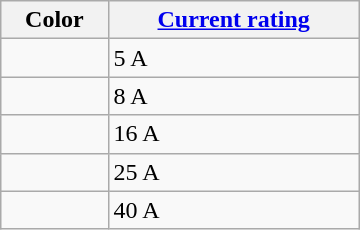<table class="wikitable" style="margin: 1em 0 1em 1em; width: 15em;">
<tr>
<th>Color</th>
<th><a href='#'>Current rating</a></th>
</tr>
<tr>
<td></td>
<td>5 A</td>
</tr>
<tr>
<td></td>
<td>8 A</td>
</tr>
<tr>
<td></td>
<td>16 A</td>
</tr>
<tr>
<td></td>
<td>25 A</td>
</tr>
<tr>
<td></td>
<td>40 A</td>
</tr>
</table>
